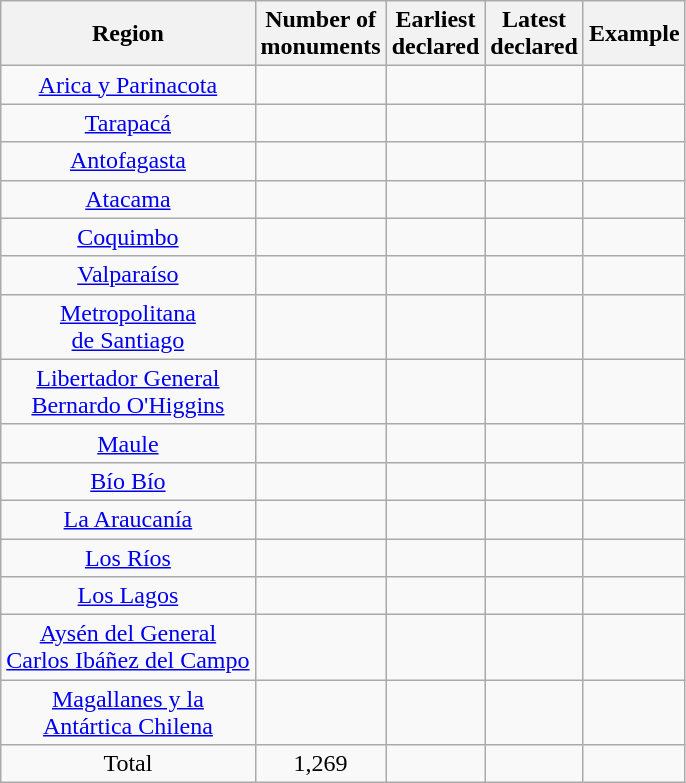<table class="wikitable sortable" align="center">
<tr>
<th scope="col"><strong>Region</strong></th>
<th scope="col"><strong>Number of<br>monuments</strong></th>
<th scope="col"><strong>Earliest<br>declared</strong></th>
<th scope="col"><strong>Latest<br>declared</strong></th>
<th class="unsortable" scope="col">Example</th>
</tr>
<tr align="center">
<td><a href='#'>Arica y Parinacota</a></td>
<td></td>
<td></td>
<td></td>
<td></td>
</tr>
<tr align="center">
<td><a href='#'>Tarapacá</a></td>
<td></td>
<td></td>
<td></td>
<td></td>
</tr>
<tr align="center">
<td><a href='#'>Antofagasta</a></td>
<td></td>
<td></td>
<td></td>
<td></td>
</tr>
<tr align="center">
<td><a href='#'>Atacama</a></td>
<td></td>
<td></td>
<td></td>
<td></td>
</tr>
<tr align="center">
<td><a href='#'>Coquimbo</a></td>
<td></td>
<td></td>
<td></td>
<td></td>
</tr>
<tr align="center">
<td><a href='#'>Valparaíso</a></td>
<td></td>
<td></td>
<td></td>
<td></td>
</tr>
<tr align="center">
<td><a href='#'>Metropolitana<br>de Santiago</a></td>
<td></td>
<td></td>
<td></td>
<td></td>
</tr>
<tr align="center">
<td><a href='#'>Libertador General<br>Bernardo O'Higgins</a></td>
<td></td>
<td></td>
<td></td>
<td></td>
</tr>
<tr align="center">
<td><a href='#'>Maule</a></td>
<td></td>
<td></td>
<td></td>
<td></td>
</tr>
<tr align="center">
<td><a href='#'>Bío Bío</a></td>
<td></td>
<td></td>
<td></td>
<td></td>
</tr>
<tr align="center">
<td><a href='#'>La Araucanía</a></td>
<td></td>
<td></td>
<td></td>
<td></td>
</tr>
<tr align="center">
<td><a href='#'>Los Ríos</a></td>
<td></td>
<td></td>
<td></td>
<td></td>
</tr>
<tr align="center">
<td><a href='#'>Los Lagos</a></td>
<td></td>
<td></td>
<td></td>
<td></td>
</tr>
<tr align="center">
<td><a href='#'>Aysén del General<br>Carlos Ibáñez del Campo</a></td>
<td></td>
<td></td>
<td></td>
<td></td>
</tr>
<tr align="center">
<td><a href='#'>Magallanes y la<br>Antártica Chilena</a></td>
<td></td>
<td></td>
<td></td>
<td></td>
</tr>
<tr align="center" class="sortbottom">
<td>Total</td>
<td>1,269</td>
<td></td>
<td></td>
<td></td>
</tr>
</table>
